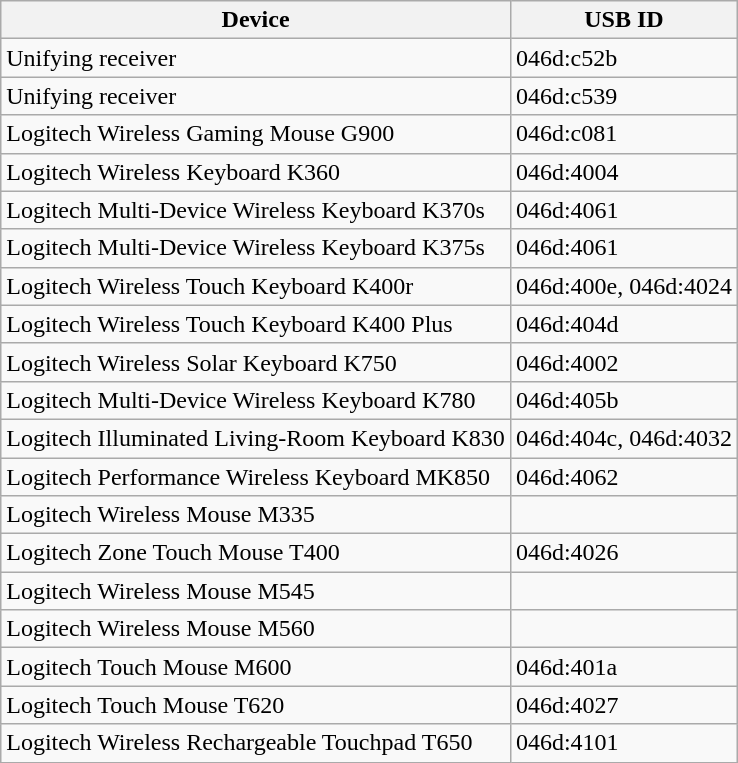<table class="wikitable">
<tr>
<th>Device</th>
<th>USB ID</th>
</tr>
<tr>
<td>Unifying receiver</td>
<td>046d:c52b</td>
</tr>
<tr>
<td>Unifying receiver</td>
<td>046d:c539</td>
</tr>
<tr>
<td>Logitech Wireless Gaming Mouse G900</td>
<td>046d:c081</td>
</tr>
<tr>
<td>Logitech Wireless Keyboard K360</td>
<td>046d:4004</td>
</tr>
<tr>
<td>Logitech Multi-Device Wireless Keyboard K370s</td>
<td>046d:4061</td>
</tr>
<tr>
<td>Logitech Multi-Device Wireless Keyboard K375s</td>
<td>046d:4061</td>
</tr>
<tr>
<td>Logitech Wireless Touch Keyboard K400r</td>
<td>046d:400e, 046d:4024</td>
</tr>
<tr>
<td>Logitech Wireless Touch Keyboard K400 Plus</td>
<td>046d:404d</td>
</tr>
<tr>
<td>Logitech Wireless Solar Keyboard K750</td>
<td>046d:4002</td>
</tr>
<tr>
<td>Logitech Multi-Device Wireless Keyboard K780</td>
<td>046d:405b</td>
</tr>
<tr>
<td>Logitech Illuminated Living-Room Keyboard K830</td>
<td>046d:404c, 046d:4032</td>
</tr>
<tr>
<td>Logitech Performance Wireless Keyboard MK850</td>
<td>046d:4062</td>
</tr>
<tr>
<td>Logitech Wireless Mouse M335</td>
<td></td>
</tr>
<tr>
<td>Logitech Zone Touch Mouse T400</td>
<td>046d:4026</td>
</tr>
<tr>
<td>Logitech Wireless Mouse M545</td>
<td></td>
</tr>
<tr>
<td>Logitech Wireless Mouse M560</td>
<td></td>
</tr>
<tr>
<td>Logitech Touch Mouse M600</td>
<td>046d:401a</td>
</tr>
<tr>
<td>Logitech Touch Mouse T620</td>
<td>046d:4027</td>
</tr>
<tr>
<td>Logitech Wireless Rechargeable Touchpad T650</td>
<td>046d:4101</td>
</tr>
</table>
